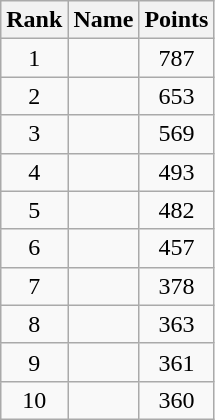<table class="wikitable sortable">
<tr>
<th>Rank</th>
<th>Name</th>
<th>Points</th>
</tr>
<tr>
<td align=center>1</td>
<td></td>
<td align=center>787</td>
</tr>
<tr>
<td align=center>2</td>
<td></td>
<td align=center>653</td>
</tr>
<tr>
<td align=center>3</td>
<td></td>
<td align=center>569</td>
</tr>
<tr>
<td align=center>4</td>
<td></td>
<td align=center>493</td>
</tr>
<tr>
<td align=center>5</td>
<td></td>
<td align=center>482</td>
</tr>
<tr>
<td align=center>6</td>
<td></td>
<td align=center>457</td>
</tr>
<tr>
<td align=center>7</td>
<td></td>
<td align=center>378</td>
</tr>
<tr>
<td align=center>8</td>
<td></td>
<td align=center>363</td>
</tr>
<tr>
<td align=center>9</td>
<td></td>
<td align=center>361</td>
</tr>
<tr>
<td align=center>10</td>
<td></td>
<td align=center>360</td>
</tr>
</table>
